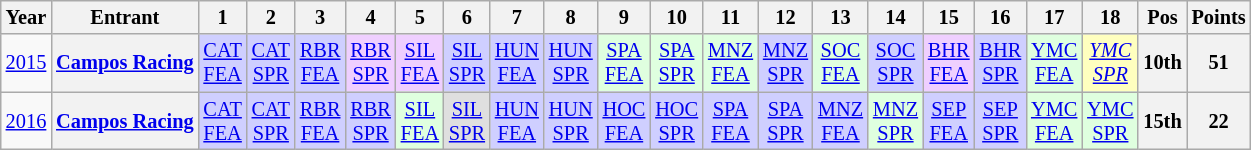<table class="wikitable" style="text-align:center; font-size:85%">
<tr>
<th>Year</th>
<th>Entrant</th>
<th>1</th>
<th>2</th>
<th>3</th>
<th>4</th>
<th>5</th>
<th>6</th>
<th>7</th>
<th>8</th>
<th>9</th>
<th>10</th>
<th>11</th>
<th>12</th>
<th>13</th>
<th>14</th>
<th>15</th>
<th>16</th>
<th>17</th>
<th>18</th>
<th>Pos</th>
<th>Points</th>
</tr>
<tr>
<td><a href='#'>2015</a></td>
<th nowrap><a href='#'>Campos Racing</a></th>
<td style="background:#CFCFFF;"><a href='#'>CAT<br>FEA</a><br></td>
<td style="background:#CFCFFF;"><a href='#'>CAT<br>SPR</a><br></td>
<td style="background:#CFCFFF;"><a href='#'>RBR<br>FEA</a><br></td>
<td style="background:#EFCFFF;"><a href='#'>RBR<br>SPR</a><br></td>
<td style="background:#EFCFFF;"><a href='#'>SIL<br>FEA</a><br></td>
<td style="background:#CFCFFF;"><a href='#'>SIL<br>SPR</a><br></td>
<td style="background:#CFCFFF;"><a href='#'>HUN<br>FEA</a><br></td>
<td style="background:#CFCFFF;"><a href='#'>HUN<br>SPR</a><br></td>
<td style="background:#DFFFDF;"><a href='#'>SPA<br>FEA</a><br></td>
<td style="background:#DFFFDF;"><a href='#'>SPA<br>SPR</a><br></td>
<td style="background:#DFFFDF;"><a href='#'>MNZ<br>FEA</a><br></td>
<td style="background:#CFCFFF;"><a href='#'>MNZ<br>SPR</a><br></td>
<td style="background:#DFFFDF;"><a href='#'>SOC<br>FEA</a><br></td>
<td style="background:#CFCFFF;"><a href='#'>SOC<br>SPR</a><br></td>
<td style="background:#EFCFFF;"><a href='#'>BHR<br>FEA</a><br></td>
<td style="background:#CFCFFF;"><a href='#'>BHR<br>SPR</a><br></td>
<td style="background:#DFFFDF;"><a href='#'>YMC<br>FEA</a><br></td>
<td style="background:#FFFFBF;"><em><a href='#'>YMC<br>SPR</a></em><br></td>
<th>10th</th>
<th>51</th>
</tr>
<tr>
<td><a href='#'>2016</a></td>
<th nowrap><a href='#'>Campos Racing</a></th>
<td style="background:#CFCFFF;"><a href='#'>CAT<br>FEA</a><br></td>
<td style="background:#CFCFFF;"><a href='#'>CAT<br>SPR</a><br></td>
<td style="background:#CFCFFF;"><a href='#'>RBR<br>FEA</a><br></td>
<td style="background:#CFCFFF;"><a href='#'>RBR<br>SPR</a><br></td>
<td style="background:#DFFFDF;"><a href='#'>SIL<br>FEA</a><br></td>
<td style="background:#DFDFDF;"><a href='#'>SIL<br>SPR</a><br></td>
<td style="background:#CFCFFF;"><a href='#'>HUN<br>FEA</a><br></td>
<td style="background:#CFCFFF;"><a href='#'>HUN<br>SPR</a><br></td>
<td style="background:#CFCFFF;"><a href='#'>HOC<br>FEA</a><br></td>
<td style="background:#CFCFFF;"><a href='#'>HOC<br>SPR</a><br></td>
<td style="background:#CFCFFF;"><a href='#'>SPA<br>FEA</a><br></td>
<td style="background:#CFCFFF;"><a href='#'>SPA<br>SPR</a><br></td>
<td style="background:#CFCFFF;"><a href='#'>MNZ<br>FEA</a><br></td>
<td style="background:#DFFFDF;"><a href='#'>MNZ<br>SPR</a><br></td>
<td style="background:#CFCFFF;"><a href='#'>SEP<br>FEA</a><br></td>
<td style="background:#CFCFFF;"><a href='#'>SEP<br>SPR</a><br></td>
<td style="background:#DFFFDF;"><a href='#'>YMC<br>FEA</a><br></td>
<td style="background:#DFFFDF;"><a href='#'>YMC<br>SPR</a><br></td>
<th>15th</th>
<th>22</th>
</tr>
</table>
